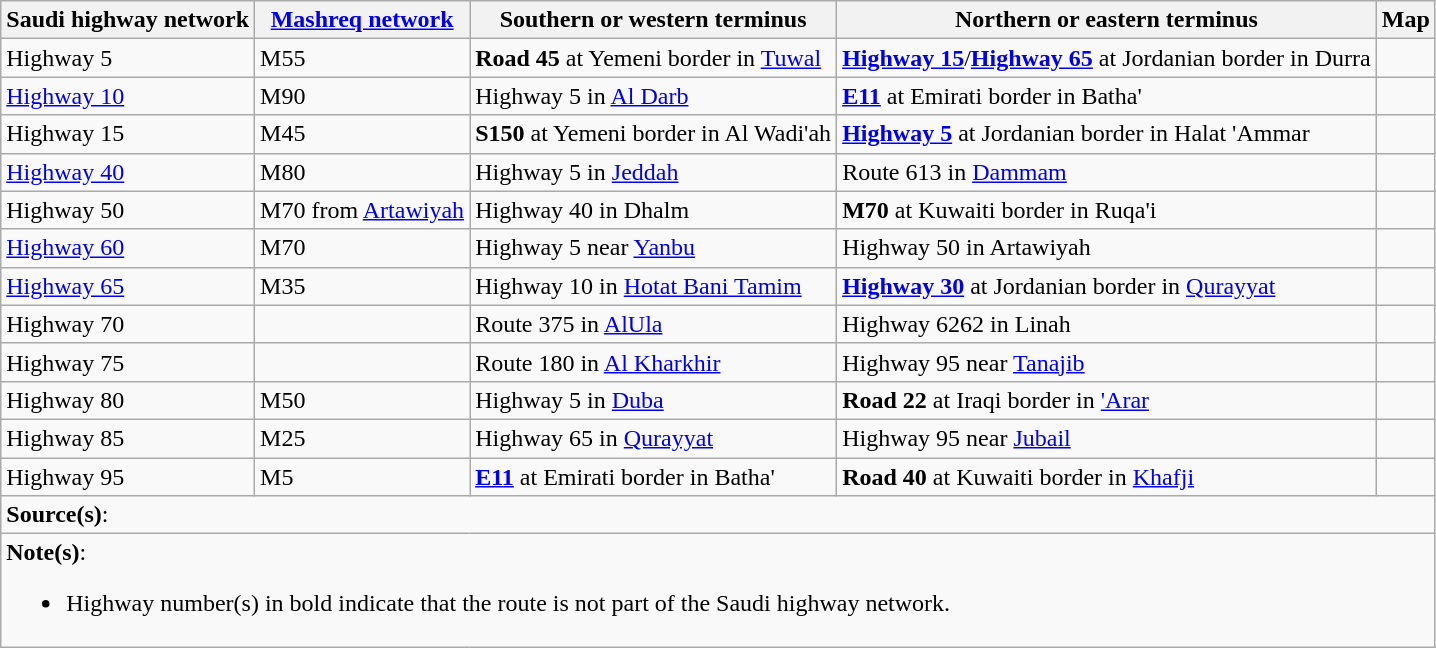<table class="wikitable">
<tr>
<th>Saudi highway network</th>
<th><a href='#'>Mashreq network</a></th>
<th>Southern or western terminus</th>
<th>Northern or eastern terminus</th>
<th>Map</th>
</tr>
<tr>
<td> Highway 5</td>
<td> M55</td>
<td><strong>Road 45</strong> at Yemeni border in <a href='#'>Tuwal</a></td>
<td><a href='#'><strong>Highway 15</strong></a>/<a href='#'><strong>Highway 65</strong></a> at Jordanian border in Durra</td>
<td></td>
</tr>
<tr>
<td> <a href='#'>Highway 10</a></td>
<td> M90</td>
<td>Highway 5 in <a href='#'>Al Darb</a></td>
<td><a href='#'><strong>E11</strong></a> at Emirati border in Batha'</td>
<td></td>
</tr>
<tr>
<td> Highway 15</td>
<td> M45</td>
<td><strong>S150</strong> at Yemeni border in Al Wadi'ah</td>
<td><a href='#'><strong>Highway 5</strong></a> at Jordanian border in Halat 'Ammar</td>
<td></td>
</tr>
<tr>
<td> <a href='#'>Highway 40</a></td>
<td> M80</td>
<td>Highway 5 in <a href='#'>Jeddah</a></td>
<td>Route 613 in <a href='#'>Dammam</a></td>
<td></td>
</tr>
<tr>
<td> Highway 50</td>
<td> M70 from <a href='#'>Artawiyah</a></td>
<td>Highway 40 in Dhalm</td>
<td><strong>M70</strong> at Kuwaiti border in Ruqa'i</td>
<td></td>
</tr>
<tr>
<td> <a href='#'>Highway 60</a></td>
<td> M70</td>
<td>Highway 5 near <a href='#'>Yanbu</a></td>
<td>Highway 50 in Artawiyah</td>
<td></td>
</tr>
<tr>
<td> <a href='#'>Highway 65</a></td>
<td> M35</td>
<td>Highway 10 in <a href='#'>Hotat Bani Tamim</a></td>
<td><a href='#'><strong>Highway 30</strong></a> at Jordanian border in <a href='#'>Qurayyat</a></td>
<td></td>
</tr>
<tr>
<td> Highway 70</td>
<td></td>
<td>Route 375 in <a href='#'>AlUla</a></td>
<td>Highway 6262 in Linah</td>
<td></td>
</tr>
<tr>
<td> Highway 75</td>
<td></td>
<td>Route 180 in <a href='#'>Al Kharkhir</a></td>
<td>Highway 95 near <a href='#'>Tanajib</a></td>
<td></td>
</tr>
<tr>
<td> Highway 80</td>
<td> M50</td>
<td>Highway 5 in <a href='#'>Duba</a></td>
<td><strong>Road 22</strong> at Iraqi border in <a href='#'>'Arar</a></td>
<td></td>
</tr>
<tr>
<td> Highway 85</td>
<td> M25</td>
<td>Highway 65 in <a href='#'>Qurayyat</a></td>
<td>Highway 95 near <a href='#'>Jubail</a></td>
<td></td>
</tr>
<tr>
<td> Highway 95</td>
<td> M5</td>
<td><a href='#'><strong>E11</strong></a> at Emirati border in Batha'</td>
<td><strong>Road 40</strong> at Kuwaiti border in <a href='#'>Khafji</a></td>
<td></td>
</tr>
<tr>
<td colspan="5"><strong>Source(s)</strong>:</td>
</tr>
<tr>
<td colspan="5"><strong>Note(s)</strong>:<br><ul><li>Highway number(s) in bold indicate that the route is not part of the Saudi highway network.</li></ul></td>
</tr>
</table>
